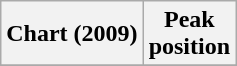<table class="wikitable plainrowheaders" style="text-align:center">
<tr>
<th scope="col">Chart (2009)</th>
<th scope="col">Peak<br>position</th>
</tr>
<tr>
</tr>
</table>
